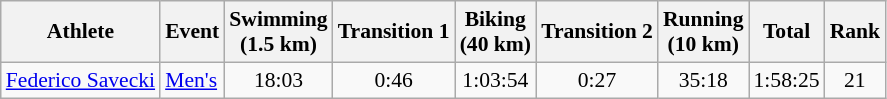<table class=wikitable style=font-size:90%;text-align:center>
<tr>
<th>Athlete</th>
<th>Event</th>
<th>Swimming<br><span>(1.5 km)</span></th>
<th>Transition 1</th>
<th>Biking<br><span>(40 km)</span></th>
<th>Transition 2</th>
<th>Running<br><span>(10 km)</span></th>
<th>Total</th>
<th>Rank</th>
</tr>
<tr>
<td style="text-align:left"><a href='#'>Federico Savecki</a></td>
<td style="text-align:left"><a href='#'>Men's</a></td>
<td>18:03</td>
<td>0:46</td>
<td>1:03:54</td>
<td>0:27</td>
<td>35:18</td>
<td>1:58:25</td>
<td>21</td>
</tr>
</table>
